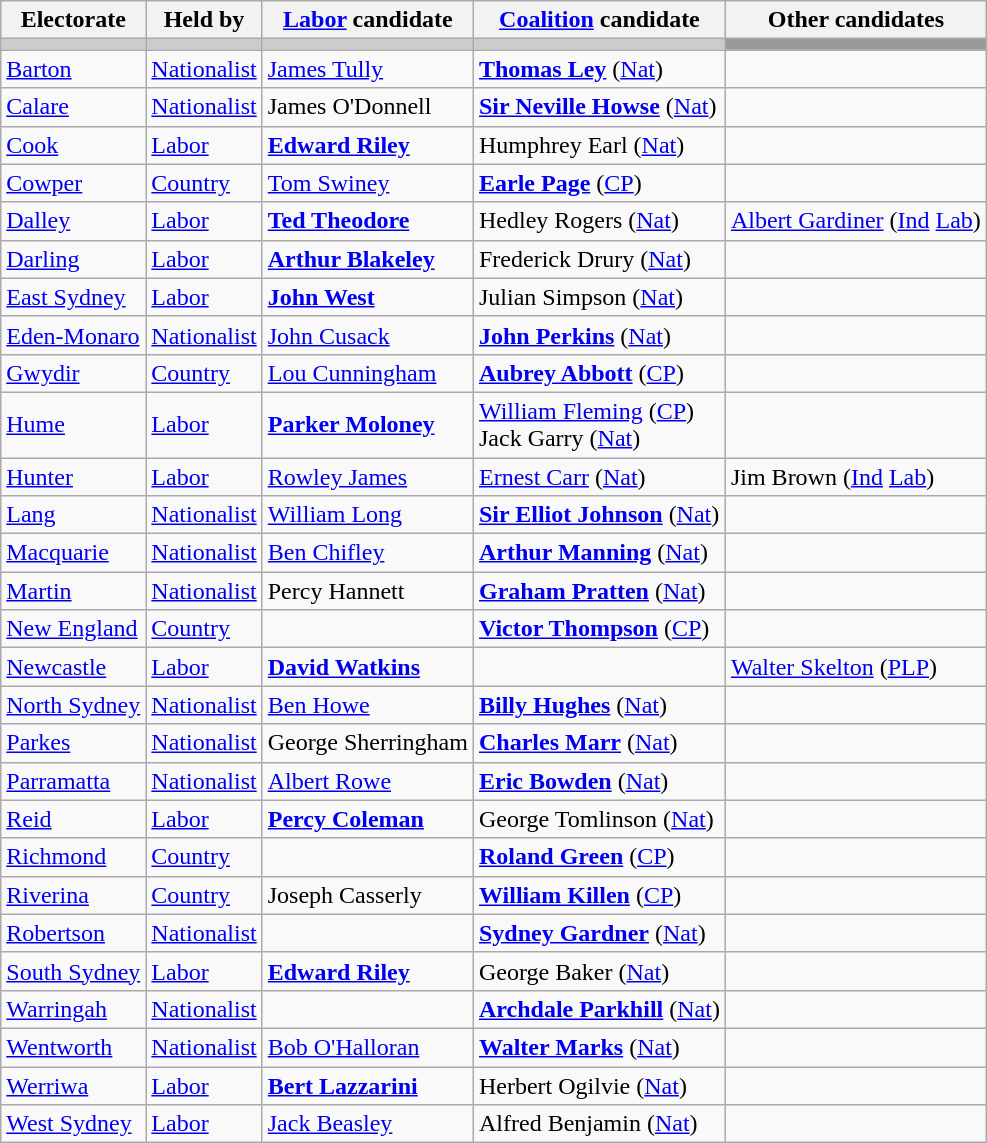<table class="wikitable">
<tr>
<th>Electorate</th>
<th>Held by</th>
<th><a href='#'>Labor</a> candidate</th>
<th><a href='#'>Coalition</a> candidate</th>
<th>Other candidates</th>
</tr>
<tr bgcolor="#cccccc">
<td></td>
<td></td>
<td></td>
<td></td>
<td bgcolor="#999999"></td>
</tr>
<tr>
<td><a href='#'>Barton</a></td>
<td><a href='#'>Nationalist</a></td>
<td><a href='#'>James Tully</a></td>
<td><strong><a href='#'>Thomas Ley</a></strong> (<a href='#'>Nat</a>)</td>
<td></td>
</tr>
<tr>
<td><a href='#'>Calare</a></td>
<td><a href='#'>Nationalist</a></td>
<td>James O'Donnell</td>
<td><strong><a href='#'>Sir Neville Howse</a></strong> (<a href='#'>Nat</a>)</td>
<td></td>
</tr>
<tr>
<td><a href='#'>Cook</a></td>
<td><a href='#'>Labor</a></td>
<td><strong><a href='#'>Edward Riley</a></strong></td>
<td>Humphrey Earl (<a href='#'>Nat</a>)</td>
<td></td>
</tr>
<tr>
<td><a href='#'>Cowper</a></td>
<td><a href='#'>Country</a></td>
<td><a href='#'>Tom Swiney</a></td>
<td><strong><a href='#'>Earle Page</a></strong> (<a href='#'>CP</a>)</td>
<td></td>
</tr>
<tr>
<td><a href='#'>Dalley</a></td>
<td><a href='#'>Labor</a></td>
<td><strong><a href='#'>Ted Theodore</a></strong></td>
<td>Hedley Rogers (<a href='#'>Nat</a>)</td>
<td><a href='#'>Albert Gardiner</a> (<a href='#'>Ind</a> <a href='#'>Lab</a>)</td>
</tr>
<tr>
<td><a href='#'>Darling</a></td>
<td><a href='#'>Labor</a></td>
<td><strong><a href='#'>Arthur Blakeley</a></strong></td>
<td>Frederick Drury (<a href='#'>Nat</a>)</td>
<td></td>
</tr>
<tr>
<td><a href='#'>East Sydney</a></td>
<td><a href='#'>Labor</a></td>
<td><strong><a href='#'>John West</a></strong></td>
<td>Julian Simpson (<a href='#'>Nat</a>)</td>
<td></td>
</tr>
<tr>
<td><a href='#'>Eden-Monaro</a></td>
<td><a href='#'>Nationalist</a></td>
<td><a href='#'>John Cusack</a></td>
<td><strong><a href='#'>John Perkins</a></strong> (<a href='#'>Nat</a>)</td>
<td></td>
</tr>
<tr>
<td><a href='#'>Gwydir</a></td>
<td><a href='#'>Country</a></td>
<td><a href='#'>Lou Cunningham</a></td>
<td><strong><a href='#'>Aubrey Abbott</a></strong> (<a href='#'>CP</a>)</td>
<td></td>
</tr>
<tr>
<td><a href='#'>Hume</a></td>
<td><a href='#'>Labor</a></td>
<td><strong><a href='#'>Parker Moloney</a></strong></td>
<td><a href='#'>William Fleming</a> (<a href='#'>CP</a>)<br>Jack Garry (<a href='#'>Nat</a>)</td>
<td></td>
</tr>
<tr>
<td><a href='#'>Hunter</a></td>
<td><a href='#'>Labor</a></td>
<td><a href='#'>Rowley James</a></td>
<td><a href='#'>Ernest Carr</a> (<a href='#'>Nat</a>)</td>
<td>Jim Brown (<a href='#'>Ind</a> <a href='#'>Lab</a>)</td>
</tr>
<tr>
<td><a href='#'>Lang</a></td>
<td><a href='#'>Nationalist</a></td>
<td><a href='#'>William Long</a></td>
<td><strong><a href='#'>Sir Elliot Johnson</a></strong> (<a href='#'>Nat</a>)</td>
<td></td>
</tr>
<tr>
<td><a href='#'>Macquarie</a></td>
<td><a href='#'>Nationalist</a></td>
<td><a href='#'>Ben Chifley</a></td>
<td><strong><a href='#'>Arthur Manning</a></strong> (<a href='#'>Nat</a>)</td>
<td></td>
</tr>
<tr>
<td><a href='#'>Martin</a></td>
<td><a href='#'>Nationalist</a></td>
<td>Percy Hannett</td>
<td><strong><a href='#'>Graham Pratten</a></strong> (<a href='#'>Nat</a>)</td>
<td></td>
</tr>
<tr>
<td><a href='#'>New England</a></td>
<td><a href='#'>Country</a></td>
<td></td>
<td><strong><a href='#'>Victor Thompson</a></strong> (<a href='#'>CP</a>)</td>
<td></td>
</tr>
<tr>
<td><a href='#'>Newcastle</a></td>
<td><a href='#'>Labor</a></td>
<td><strong><a href='#'>David Watkins</a></strong></td>
<td></td>
<td><a href='#'>Walter Skelton</a> (<a href='#'>PLP</a>)</td>
</tr>
<tr>
<td><a href='#'>North Sydney</a></td>
<td><a href='#'>Nationalist</a></td>
<td><a href='#'>Ben Howe</a></td>
<td><strong><a href='#'>Billy Hughes</a></strong> (<a href='#'>Nat</a>)</td>
<td></td>
</tr>
<tr>
<td><a href='#'>Parkes</a></td>
<td><a href='#'>Nationalist</a></td>
<td>George Sherringham</td>
<td><strong><a href='#'>Charles Marr</a></strong> (<a href='#'>Nat</a>)</td>
<td></td>
</tr>
<tr>
<td><a href='#'>Parramatta</a></td>
<td><a href='#'>Nationalist</a></td>
<td><a href='#'>Albert Rowe</a></td>
<td><strong><a href='#'>Eric Bowden</a></strong> (<a href='#'>Nat</a>)</td>
<td></td>
</tr>
<tr>
<td><a href='#'>Reid</a></td>
<td><a href='#'>Labor</a></td>
<td><strong><a href='#'>Percy Coleman</a></strong></td>
<td>George Tomlinson (<a href='#'>Nat</a>)</td>
<td></td>
</tr>
<tr>
<td><a href='#'>Richmond</a></td>
<td><a href='#'>Country</a></td>
<td></td>
<td><strong><a href='#'>Roland Green</a></strong> (<a href='#'>CP</a>)</td>
<td></td>
</tr>
<tr>
<td><a href='#'>Riverina</a></td>
<td><a href='#'>Country</a></td>
<td>Joseph Casserly</td>
<td><strong><a href='#'>William Killen</a></strong> (<a href='#'>CP</a>)</td>
<td></td>
</tr>
<tr>
<td><a href='#'>Robertson</a></td>
<td><a href='#'>Nationalist</a></td>
<td></td>
<td><strong><a href='#'>Sydney Gardner</a></strong> (<a href='#'>Nat</a>)</td>
<td></td>
</tr>
<tr>
<td><a href='#'>South Sydney</a></td>
<td><a href='#'>Labor</a></td>
<td><strong><a href='#'>Edward Riley</a></strong></td>
<td>George Baker (<a href='#'>Nat</a>)</td>
<td></td>
</tr>
<tr>
<td><a href='#'>Warringah</a></td>
<td><a href='#'>Nationalist</a></td>
<td></td>
<td><strong><a href='#'>Archdale Parkhill</a></strong> (<a href='#'>Nat</a>)</td>
<td></td>
</tr>
<tr>
<td><a href='#'>Wentworth</a></td>
<td><a href='#'>Nationalist</a></td>
<td><a href='#'>Bob O'Halloran</a></td>
<td><strong><a href='#'>Walter Marks</a></strong> (<a href='#'>Nat</a>)</td>
<td></td>
</tr>
<tr>
<td><a href='#'>Werriwa</a></td>
<td><a href='#'>Labor</a></td>
<td><strong><a href='#'>Bert Lazzarini</a></strong></td>
<td>Herbert Ogilvie (<a href='#'>Nat</a>)</td>
<td></td>
</tr>
<tr>
<td><a href='#'>West Sydney</a></td>
<td><a href='#'>Labor</a></td>
<td><a href='#'>Jack Beasley</a></td>
<td>Alfred Benjamin (<a href='#'>Nat</a>)</td>
<td></td>
</tr>
</table>
